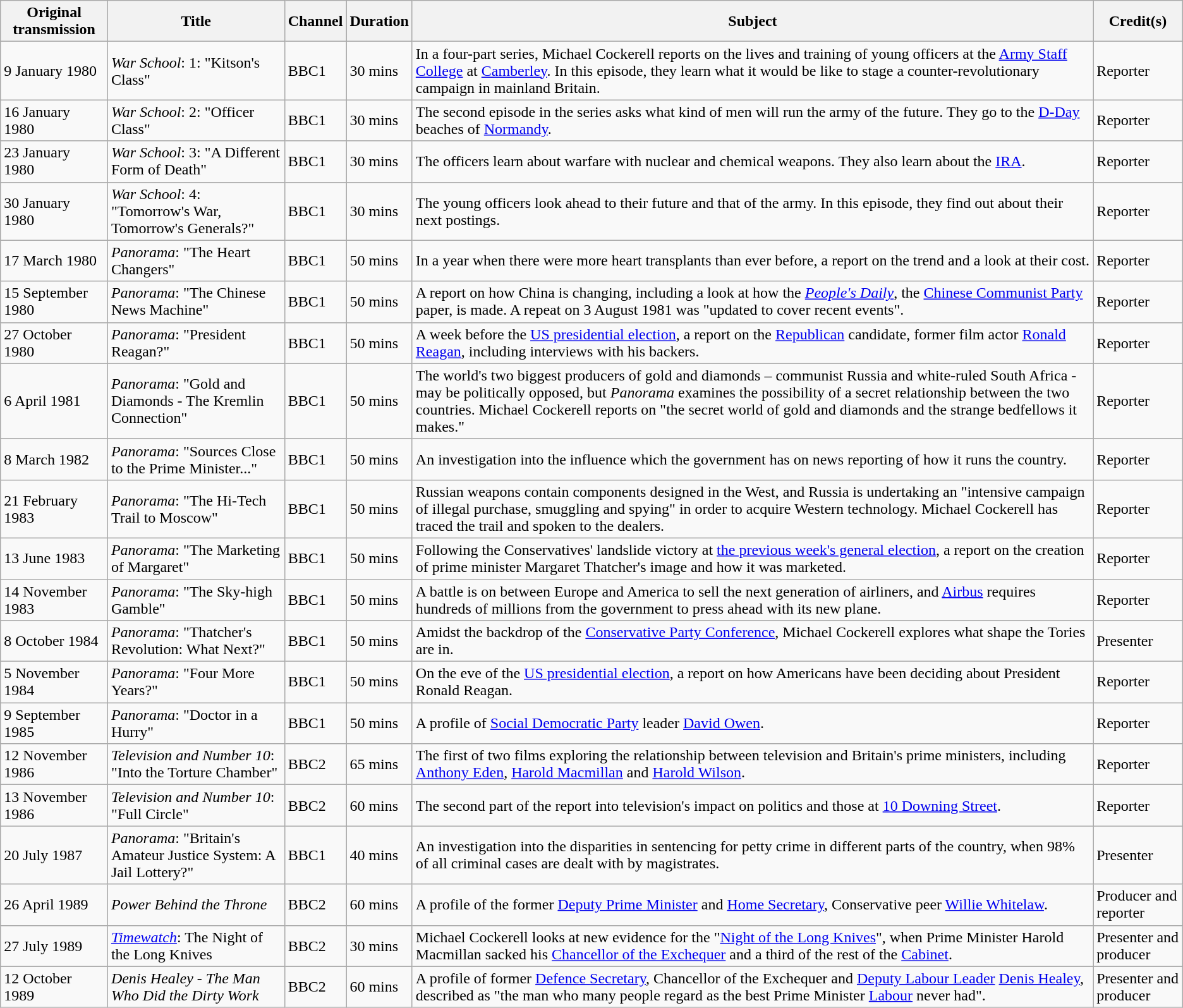<table class="wikitable">
<tr>
<th>Original transmission</th>
<th>Title</th>
<th>Channel</th>
<th>Duration</th>
<th>Subject</th>
<th>Credit(s)</th>
</tr>
<tr>
<td>9 January 1980</td>
<td><em>War School</em>: 1: "Kitson's Class"</td>
<td>BBC1</td>
<td>30 mins</td>
<td>In a four-part series, Michael Cockerell reports on the lives and training of young officers at the <a href='#'>Army Staff College</a> at <a href='#'>Camberley</a>. In this episode, they learn what it would be like to stage a counter-revolutionary campaign in mainland Britain.</td>
<td>Reporter</td>
</tr>
<tr>
<td>16 January 1980</td>
<td><em>War School</em>: 2: "Officer Class"</td>
<td>BBC1</td>
<td>30 mins</td>
<td>The second episode in the series asks what kind of men will run the army of the future. They go to the <a href='#'>D-Day</a> beaches of <a href='#'>Normandy</a>.</td>
<td>Reporter</td>
</tr>
<tr>
<td>23 January 1980</td>
<td><em>War School</em>: 3: "A Different Form of Death"</td>
<td>BBC1</td>
<td>30 mins</td>
<td>The officers learn about warfare with nuclear and chemical weapons. They also learn about the <a href='#'>IRA</a>.</td>
<td>Reporter</td>
</tr>
<tr>
<td>30 January 1980</td>
<td><em>War School</em>: 4: "Tomorrow's War, Tomorrow's Generals?"</td>
<td>BBC1</td>
<td>30 mins</td>
<td>The young officers look ahead to their future and that of the army. In this episode, they find out about their next postings.</td>
<td>Reporter</td>
</tr>
<tr>
<td>17 March 1980</td>
<td><em>Panorama</em>: "The Heart Changers"</td>
<td>BBC1</td>
<td>50 mins</td>
<td>In a year when there were more heart transplants than ever before, a report on the trend and a look at their cost.</td>
<td>Reporter</td>
</tr>
<tr>
<td>15 September 1980</td>
<td><em>Panorama</em>: "The Chinese News Machine"</td>
<td>BBC1</td>
<td>50 mins</td>
<td>A report on how China is changing, including a look at how the <em><a href='#'>People's Daily</a></em>, the <a href='#'>Chinese Communist Party</a> paper, is made. A repeat on 3 August 1981 was "updated to cover recent events".</td>
<td>Reporter</td>
</tr>
<tr>
<td>27 October 1980</td>
<td><em>Panorama</em>: "President Reagan?"</td>
<td>BBC1</td>
<td>50 mins</td>
<td>A week before the <a href='#'>US presidential election</a>, a report on the <a href='#'>Republican</a> candidate, former film actor <a href='#'>Ronald Reagan</a>, including interviews with his backers.</td>
<td>Reporter</td>
</tr>
<tr>
<td>6 April 1981</td>
<td><em>Panorama</em>: "Gold and Diamonds - The Kremlin Connection"</td>
<td>BBC1</td>
<td>50 mins</td>
<td>The world's two biggest producers of gold and diamonds – communist Russia and white-ruled South Africa - may be politically opposed, but <em>Panorama</em> examines the possibility of a secret relationship between the two countries. Michael Cockerell reports on "the secret world of gold and diamonds and the strange bedfellows it makes."</td>
<td>Reporter</td>
</tr>
<tr>
<td>8 March 1982</td>
<td><em>Panorama</em>: "Sources Close to the Prime Minister..."</td>
<td>BBC1</td>
<td>50 mins</td>
<td>An investigation into the influence which the government has on news reporting of how it runs the country.</td>
<td>Reporter</td>
</tr>
<tr>
<td>21 February 1983</td>
<td><em>Panorama</em>: "The Hi-Tech Trail to Moscow"</td>
<td>BBC1</td>
<td>50 mins</td>
<td>Russian weapons contain components designed in the West, and Russia is undertaking an "intensive campaign of illegal purchase, smuggling and spying" in order to acquire Western technology. Michael Cockerell has traced the trail and spoken to the dealers.</td>
<td>Reporter</td>
</tr>
<tr>
<td>13 June 1983</td>
<td><em>Panorama</em>: "The Marketing of Margaret"</td>
<td>BBC1</td>
<td>50 mins</td>
<td>Following the Conservatives' landslide victory at <a href='#'>the previous week's general election</a>, a report on the creation of prime minister Margaret Thatcher's image and how it was marketed.</td>
<td>Reporter</td>
</tr>
<tr>
<td>14 November 1983</td>
<td><em>Panorama</em>: "The Sky-high Gamble"</td>
<td>BBC1</td>
<td>50 mins</td>
<td>A battle is on between Europe and America to sell the next generation of airliners, and <a href='#'>Airbus</a> requires hundreds of millions from the government to press ahead with its new plane.</td>
<td>Reporter</td>
</tr>
<tr>
<td>8 October 1984</td>
<td><em>Panorama</em>: "Thatcher's Revolution: What Next?"</td>
<td>BBC1</td>
<td>50 mins</td>
<td>Amidst the backdrop of the <a href='#'>Conservative Party Conference</a>, Michael Cockerell explores what shape the Tories are in.</td>
<td>Presenter</td>
</tr>
<tr>
<td>5 November 1984</td>
<td><em>Panorama</em>: "Four More Years?"</td>
<td>BBC1</td>
<td>50 mins</td>
<td>On the eve of the <a href='#'>US presidential election</a>, a report on how Americans have been deciding about President Ronald Reagan.</td>
<td>Reporter</td>
</tr>
<tr>
<td>9 September 1985</td>
<td><em>Panorama</em>: "Doctor in a Hurry"</td>
<td>BBC1</td>
<td>50 mins</td>
<td>A profile of <a href='#'>Social Democratic Party</a> leader <a href='#'>David Owen</a>.</td>
<td>Reporter</td>
</tr>
<tr>
<td>12 November 1986</td>
<td><em>Television and Number 10</em>: "Into the Torture Chamber"</td>
<td>BBC2</td>
<td>65 mins</td>
<td>The first of two films exploring the relationship between television and Britain's prime ministers, including <a href='#'>Anthony Eden</a>, <a href='#'>Harold Macmillan</a> and <a href='#'>Harold Wilson</a>.</td>
<td>Reporter</td>
</tr>
<tr>
<td>13 November 1986</td>
<td><em>Television and Number 10</em>: "Full Circle"</td>
<td>BBC2</td>
<td>60 mins</td>
<td>The second part of the report into television's impact on politics and those at <a href='#'>10 Downing Street</a>.</td>
<td>Reporter</td>
</tr>
<tr>
<td>20 July 1987</td>
<td><em>Panorama</em>: "Britain's Amateur Justice System: A Jail Lottery?"</td>
<td>BBC1</td>
<td>40 mins</td>
<td>An investigation into the disparities in sentencing for petty crime in different parts of the country, when 98% of all criminal cases are dealt with by magistrates.</td>
<td>Presenter</td>
</tr>
<tr>
<td>26 April 1989</td>
<td><em>Power Behind the Throne</em></td>
<td>BBC2</td>
<td>60 mins</td>
<td>A profile of the former <a href='#'>Deputy Prime Minister</a> and <a href='#'>Home Secretary</a>, Conservative peer <a href='#'>Willie Whitelaw</a>.</td>
<td>Producer and reporter</td>
</tr>
<tr>
<td>27 July 1989</td>
<td><em><a href='#'>Timewatch</a></em>: The Night of the Long Knives</td>
<td>BBC2</td>
<td>30 mins</td>
<td>Michael Cockerell looks at new evidence for the "<a href='#'>Night of the Long Knives</a>", when Prime Minister Harold Macmillan sacked his <a href='#'>Chancellor of the Exchequer</a> and a third of the rest of the <a href='#'>Cabinet</a>.</td>
<td>Presenter and producer</td>
</tr>
<tr>
<td>12 October 1989</td>
<td><em>Denis Healey - The Man Who Did the Dirty Work</em></td>
<td>BBC2</td>
<td>60 mins</td>
<td>A profile of former <a href='#'>Defence Secretary</a>, Chancellor of the Exchequer and <a href='#'>Deputy Labour Leader</a> <a href='#'>Denis Healey</a>, described as "the man who many people regard as the best Prime Minister <a href='#'>Labour</a> never had".</td>
<td>Presenter and producer</td>
</tr>
</table>
